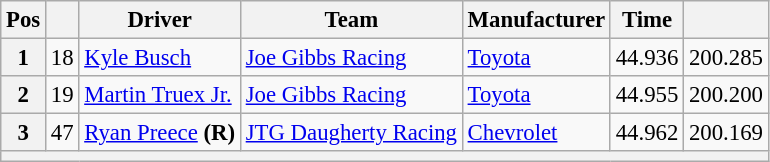<table class="wikitable" style="font-size:95%">
<tr>
<th>Pos</th>
<th></th>
<th>Driver</th>
<th>Team</th>
<th>Manufacturer</th>
<th>Time</th>
<th></th>
</tr>
<tr>
<th>1</th>
<td>18</td>
<td><a href='#'>Kyle Busch</a></td>
<td><a href='#'>Joe Gibbs Racing</a></td>
<td><a href='#'>Toyota</a></td>
<td>44.936</td>
<td>200.285</td>
</tr>
<tr>
<th>2</th>
<td>19</td>
<td><a href='#'>Martin Truex Jr.</a></td>
<td><a href='#'>Joe Gibbs Racing</a></td>
<td><a href='#'>Toyota</a></td>
<td>44.955</td>
<td>200.200</td>
</tr>
<tr>
<th>3</th>
<td>47</td>
<td><a href='#'>Ryan Preece</a> <strong>(R)</strong></td>
<td><a href='#'>JTG Daugherty Racing</a></td>
<td><a href='#'>Chevrolet</a></td>
<td>44.962</td>
<td>200.169</td>
</tr>
<tr>
<th colspan="7"></th>
</tr>
</table>
